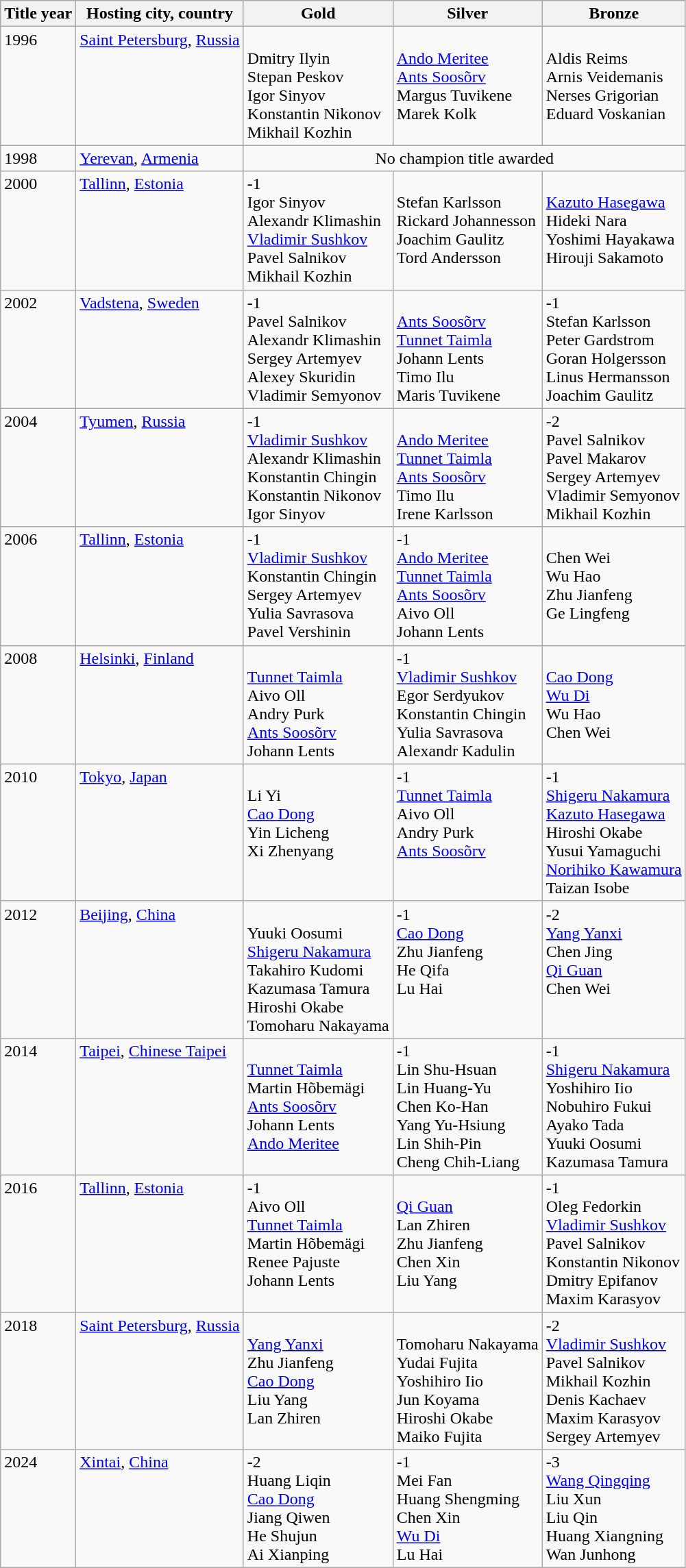<table class="wikitable">
<tr>
<th>Title year</th>
<th>Hosting city, country</th>
<th>Gold</th>
<th>Silver</th>
<th>Bronze</th>
</tr>
<tr style="vertical-align: top;">
<td>1996</td>
<td> <a href='#'>Saint Petersburg</a>, <a href='#'>Russia</a></td>
<td> <br> Dmitry Ilyin <br> Stepan Peskov <br> Igor Sinyov <br> Konstantin Nikonov <br> Mikhail Kozhin</td>
<td> <br> <a href='#'>Ando Meritee</a> <br> <a href='#'>Ants Soosõrv</a> <br> Margus Tuvikene <br> Marek Kolk</td>
<td> <br> Aldis Reims <br> Arnis Veidemanis <br> Nerses Grigorian <br> Eduard Voskanian</td>
</tr>
<tr style="vertical-align: top;">
<td>1998</td>
<td> <a href='#'>Yerevan</a>, <a href='#'>Armenia</a></td>
<td align="center" colspan="3">No champion title awarded</td>
</tr>
<tr style="vertical-align: top;">
<td>2000</td>
<td> <a href='#'>Tallinn</a>, <a href='#'>Estonia</a></td>
<td>-1 <br> Igor Sinyov <br> Alexandr Klimashin <br> <a href='#'>Vladimir Sushkov</a> <br> Pavel Salnikov <br> Mikhail Kozhin</td>
<td> <br> Stefan Karlsson <br> Rickard Johannesson <br> Joachim Gaulitz <br> Tord Andersson</td>
<td> <br> <a href='#'>Kazuto Hasegawa</a> <br> Hideki Nara <br> Yoshimi Hayakawa <br> Hirouji Sakamoto</td>
</tr>
<tr style="vertical-align: top;">
<td>2002</td>
<td> <a href='#'>Vadstena</a>, <a href='#'>Sweden</a></td>
<td>-1 <br> Pavel Salnikov <br> Alexandr Klimashin <br> Sergey Artemyev <br> Alexey Skuridin <br> Vladimir Semyonov</td>
<td> <br> <a href='#'>Ants Soosõrv</a> <br> <a href='#'>Tunnet Taimla</a> <br> Johann Lents <br> Timo Ilu <br> Maris Tuvikene</td>
<td>-1 <br> Stefan Karlsson <br> Peter Gardstrom <br> Goran Holgersson <br> Linus Hermansson <br> Joachim Gaulitz</td>
</tr>
<tr style="vertical-align: top;">
<td>2004</td>
<td> <a href='#'>Tyumen</a>, <a href='#'>Russia</a></td>
<td>-1 <br> <a href='#'>Vladimir Sushkov</a> <br> Alexandr Klimashin <br> Konstantin Chingin <br> Konstantin Nikonov <br> Igor Sinyov</td>
<td> <br> <a href='#'>Ando Meritee</a> <br> <a href='#'>Tunnet Taimla</a> <br> <a href='#'>Ants Soosõrv</a> <br> Timo Ilu <br> Irene Karlsson</td>
<td>-2 <br> Pavel Salnikov <br> Pavel Makarov <br> Sergey Artemyev <br> Vladimir Semyonov <br> Mikhail Kozhin</td>
</tr>
<tr style="vertical-align: top;">
<td>2006</td>
<td> <a href='#'>Tallinn</a>, <a href='#'>Estonia</a></td>
<td>-1 <br> <a href='#'>Vladimir Sushkov</a> <br> Konstantin Chingin <br> Sergey Artemyev <br> Yulia Savrasova <br> Pavel Vershinin</td>
<td>-1 <br> <a href='#'>Ando Meritee</a> <br> <a href='#'>Tunnet Taimla</a> <br> <a href='#'>Ants Soosõrv</a> <br> Aivo Oll <br> Johann Lents</td>
<td> <br> Chen Wei <br> Wu Hao <br> Zhu Jianfeng <br> Ge Lingfeng</td>
</tr>
<tr style="vertical-align: top;">
<td>2008</td>
<td> <a href='#'>Helsinki</a>, <a href='#'>Finland</a></td>
<td> <br> <a href='#'>Tunnet Taimla</a> <br> Aivo Oll <br> Andry Purk <br> <a href='#'>Ants Soosõrv</a> <br> Johann Lents</td>
<td>-1 <br> <a href='#'>Vladimir Sushkov</a> <br> Egor Serdyukov <br> Konstantin Chingin <br> Yulia Savrasova <br> Alexandr Kadulin</td>
<td> <br> <a href='#'>Cao Dong</a> <br> <a href='#'>Wu Di</a> <br> Wu Hao <br> Chen Wei</td>
</tr>
<tr style="vertical-align: top;">
<td>2010</td>
<td> <a href='#'>Tokyo</a>, <a href='#'>Japan</a></td>
<td> <br> Li Yi <br> <a href='#'>Cao Dong</a> <br> Yin Licheng <br> Xi Zhenyang</td>
<td>-1 <br> <a href='#'>Tunnet Taimla</a> <br> Aivo Oll <br> Andry Purk <br> <a href='#'>Ants Soosõrv</a></td>
<td>-1 <br> <a href='#'>Shigeru Nakamura</a> <br> <a href='#'>Kazuto Hasegawa</a> <br> Hiroshi Okabe <br> Yusui Yamaguchi <br> <a href='#'>Norihiko Kawamura</a> <br> Taizan Isobe</td>
</tr>
<tr style="vertical-align: top;">
<td>2012</td>
<td> <a href='#'>Beijing</a>, <a href='#'>China</a></td>
<td> <br> Yuuki Oosumi <br> <a href='#'>Shigeru Nakamura</a> <br> Takahiro Kudomi <br> Kazumasa Tamura <br> Hiroshi Okabe <br> Tomoharu Nakayama</td>
<td>-1 <br> <a href='#'>Cao Dong</a> <br> Zhu Jianfeng <br> He Qifa <br> Lu Hai</td>
<td>-2 <br> <a href='#'>Yang Yanxi</a> <br> Chen Jing <br> <a href='#'>Qi Guan</a> <br> Chen Wei</td>
</tr>
<tr style="vertical-align: top;">
<td>2014</td>
<td> <a href='#'>Taipei</a>, <a href='#'>Chinese Taipei</a></td>
<td> <br> <a href='#'>Tunnet Taimla</a> <br> Martin Hõbemägi <br> <a href='#'>Ants Soosõrv</a> <br> Johann Lents <br> <a href='#'>Ando Meritee</a></td>
<td>-1 <br> Lin Shu-Hsuan <br> Lin Huang-Yu <br> Chen Ko-Han <br> Yang Yu-Hsiung <br> Lin Shih-Pin <br> Cheng Chih-Liang</td>
<td>-1 <br> <a href='#'>Shigeru Nakamura</a> <br> Yoshihiro Iio <br> Nobuhiro Fukui <br> Ayako Tada <br> Yuuki Oosumi <br> Kazumasa Tamura</td>
</tr>
<tr style="vertical-align: top;">
<td>2016</td>
<td> <a href='#'>Tallinn</a>, <a href='#'>Estonia</a></td>
<td>-1 <br> Aivo Oll <br> <a href='#'>Tunnet Taimla</a> <br> Martin Hõbemägi <br> Renee Pajuste <br> Johann Lents</td>
<td> <br> <a href='#'>Qi Guan</a> <br> Lan Zhiren <br> Zhu Jianfeng <br> Chen Xin <br> Liu Yang</td>
<td>-1 <br> Oleg Fedorkin <br> <a href='#'>Vladimir Sushkov</a> <br> Pavel Salnikov <br> Konstantin Nikonov <br> Dmitry Epifanov <br> Maxim Karasyov</td>
</tr>
<tr style="vertical-align: top;">
<td>2018</td>
<td> <a href='#'>Saint Petersburg</a>, <a href='#'>Russia</a></td>
<td> <br> <a href='#'>Yang Yanxi</a> <br> Zhu Jianfeng <br> <a href='#'>Cao Dong</a> <br> Liu Yang <br> Lan Zhiren</td>
<td> <br> Tomoharu Nakayama <br> Yudai Fujita <br> Yoshihiro Iio <br> Jun Koyama <br> Hiroshi Okabe <br> Maiko Fujita</td>
<td>-2 <br> <a href='#'>Vladimir Sushkov</a> <br> Pavel Salnikov <br> Mikhail Kozhin <br> Denis Kachaev <br> Maxim Karasyov <br> Sergey Artemyev</td>
</tr>
<tr style="vertical-align: top;">
<td>2024</td>
<td> <a href='#'>Xintai</a>, <a href='#'>China</a></td>
<td>-2 <br> Huang Liqin <br> <a href='#'>Cao Dong</a> <br> Jiang Qiwen <br> He Shujun <br> Ai Xianping</td>
<td>-1 <br> Mei Fan <br> Huang Shengming <br> Chen Xin <br> <a href='#'>Wu Di</a> <br> Lu Hai</td>
<td>-3 <br> <a href='#'>Wang Qingqing</a> <br> Liu Xun <br> Liu Qin <br> Huang Xiangning <br> Wan Junhong</td>
</tr>
</table>
